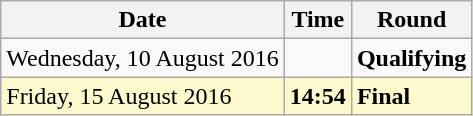<table class="wikitable">
<tr>
<th>Date</th>
<th>Time</th>
<th>Round</th>
</tr>
<tr>
<td>Wednesday, 10 August 2016</td>
<td></td>
<td><strong>Qualifying</strong></td>
</tr>
<tr style=background:lemonchiffon>
<td>Friday, 15 August 2016</td>
<td><strong>14:54</strong></td>
<td><strong>Final</strong></td>
</tr>
</table>
